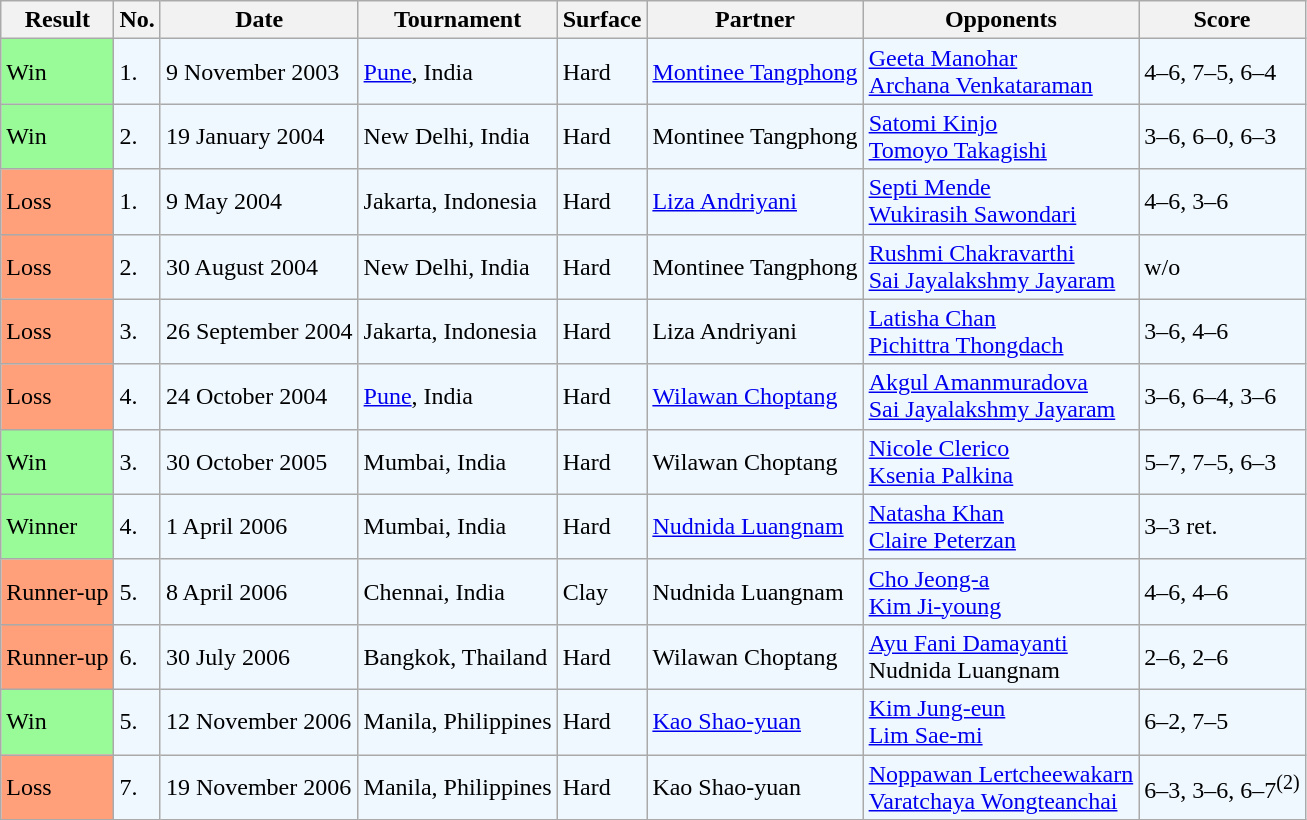<table class="sortable wikitable">
<tr>
<th>Result</th>
<th>No.</th>
<th>Date</th>
<th>Tournament</th>
<th>Surface</th>
<th>Partner</th>
<th>Opponents</th>
<th class="unsortable">Score</th>
</tr>
<tr bgcolor="#f0f8ff">
<td style="background:#98fb98;">Win</td>
<td>1.</td>
<td>9 November 2003</td>
<td><a href='#'>Pune</a>, India</td>
<td>Hard</td>
<td> <a href='#'>Montinee Tangphong</a></td>
<td> <a href='#'>Geeta Manohar</a><br>  <a href='#'>Archana Venkataraman</a></td>
<td>4–6, 7–5, 6–4</td>
</tr>
<tr bgcolor="#f0f8ff">
<td style="background:#98fb98;">Win</td>
<td>2.</td>
<td>19 January 2004</td>
<td>New Delhi, India</td>
<td>Hard</td>
<td> Montinee Tangphong</td>
<td> <a href='#'>Satomi Kinjo</a><br>  <a href='#'>Tomoyo Takagishi</a></td>
<td>3–6, 6–0, 6–3</td>
</tr>
<tr bgcolor="#f0f8ff">
<td style="background:#ffa07a;">Loss</td>
<td>1.</td>
<td>9 May 2004</td>
<td>Jakarta, Indonesia</td>
<td>Hard</td>
<td> <a href='#'>Liza Andriyani</a></td>
<td> <a href='#'>Septi Mende</a><br>  <a href='#'>Wukirasih Sawondari</a></td>
<td>4–6, 3–6</td>
</tr>
<tr bgcolor="#f0f8ff">
<td style="background:#ffa07a;">Loss</td>
<td>2.</td>
<td>30 August 2004</td>
<td>New Delhi, India</td>
<td>Hard</td>
<td> Montinee Tangphong</td>
<td> <a href='#'>Rushmi Chakravarthi</a><br>  <a href='#'>Sai Jayalakshmy Jayaram</a></td>
<td>w/o</td>
</tr>
<tr bgcolor="#f0f8ff">
<td style="background:#ffa07a;">Loss</td>
<td>3.</td>
<td>26 September 2004</td>
<td>Jakarta, Indonesia</td>
<td>Hard</td>
<td> Liza Andriyani</td>
<td> <a href='#'>Latisha Chan</a><br>  <a href='#'>Pichittra Thongdach</a></td>
<td>3–6, 4–6</td>
</tr>
<tr bgcolor="#f0f8ff">
<td style="background:#ffa07a;">Loss</td>
<td>4.</td>
<td>24 October 2004</td>
<td><a href='#'>Pune</a>, India</td>
<td>Hard</td>
<td> <a href='#'>Wilawan Choptang</a></td>
<td> <a href='#'>Akgul Amanmuradova</a><br>  <a href='#'>Sai Jayalakshmy Jayaram</a></td>
<td>3–6, 6–4, 3–6</td>
</tr>
<tr bgcolor="#f0f8ff">
<td style="background:#98fb98;">Win</td>
<td>3.</td>
<td>30 October 2005</td>
<td>Mumbai, India</td>
<td>Hard</td>
<td> Wilawan Choptang</td>
<td> <a href='#'>Nicole Clerico</a><br>  <a href='#'>Ksenia Palkina</a></td>
<td>5–7, 7–5, 6–3</td>
</tr>
<tr style="background:#f0f8ff;">
<td style="background:#98fb98;">Winner</td>
<td>4.</td>
<td>1 April 2006</td>
<td>Mumbai, India</td>
<td>Hard</td>
<td> <a href='#'>Nudnida Luangnam</a></td>
<td> <a href='#'>Natasha Khan</a><br>  <a href='#'>Claire Peterzan</a></td>
<td>3–3 ret.</td>
</tr>
<tr style="background:#f0f8ff;">
<td style="background:#ffa07a;">Runner-up</td>
<td>5.</td>
<td>8 April 2006</td>
<td>Chennai, India</td>
<td>Clay</td>
<td> Nudnida Luangnam</td>
<td> <a href='#'>Cho Jeong-a</a><br>  <a href='#'>Kim Ji-young</a></td>
<td>4–6, 4–6</td>
</tr>
<tr style="background:#f0f8ff;">
<td style="background:#ffa07a;">Runner-up</td>
<td>6.</td>
<td>30 July 2006</td>
<td>Bangkok, Thailand</td>
<td>Hard</td>
<td> Wilawan Choptang</td>
<td> <a href='#'>Ayu Fani Damayanti</a><br>  Nudnida Luangnam</td>
<td>2–6, 2–6</td>
</tr>
<tr style="background:#f0f8ff;">
<td style="background:#98fb98;">Win</td>
<td>5.</td>
<td>12 November 2006</td>
<td>Manila, Philippines</td>
<td>Hard</td>
<td> <a href='#'>Kao Shao-yuan</a></td>
<td> <a href='#'>Kim Jung-eun</a><br>  <a href='#'>Lim Sae-mi</a></td>
<td>6–2, 7–5</td>
</tr>
<tr style="background:#f0f8ff;">
<td style="background:#ffa07a;">Loss</td>
<td>7.</td>
<td>19 November 2006</td>
<td>Manila, Philippines</td>
<td>Hard</td>
<td> Kao Shao-yuan</td>
<td> <a href='#'>Noppawan Lertcheewakarn</a><br>  <a href='#'>Varatchaya Wongteanchai</a></td>
<td>6–3, 3–6, 6–7<sup>(2)</sup></td>
</tr>
</table>
